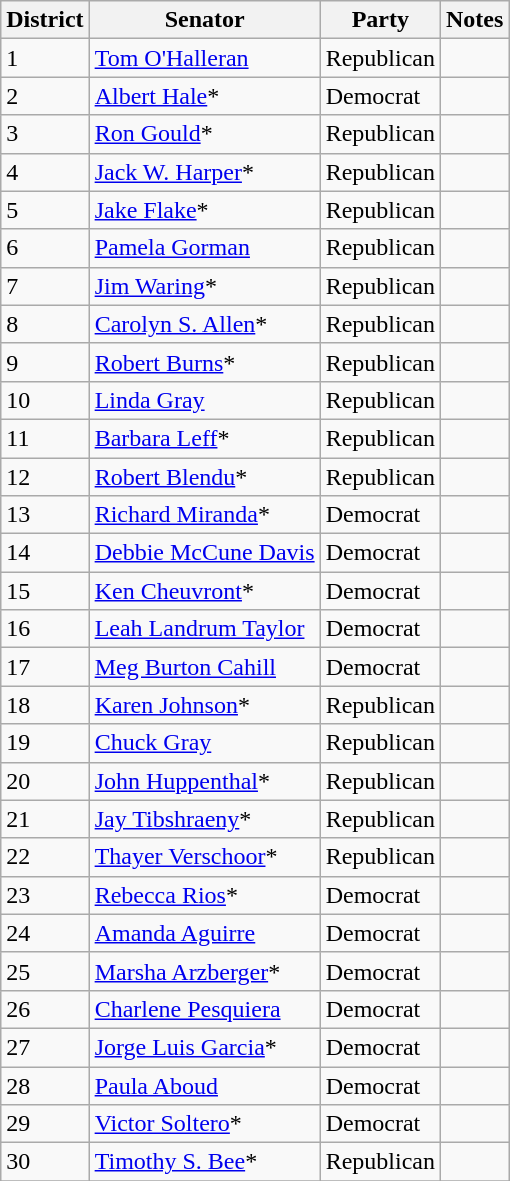<table class=wikitable>
<tr>
<th>District</th>
<th>Senator</th>
<th>Party</th>
<th>Notes</th>
</tr>
<tr>
<td>1</td>
<td><a href='#'>Tom O'Halleran</a></td>
<td>Republican</td>
<td></td>
</tr>
<tr>
<td>2</td>
<td><a href='#'>Albert Hale</a>*</td>
<td>Democrat</td>
<td></td>
</tr>
<tr>
<td>3</td>
<td><a href='#'>Ron Gould</a>*</td>
<td>Republican</td>
<td></td>
</tr>
<tr>
<td>4</td>
<td><a href='#'>Jack W. Harper</a>*</td>
<td>Republican</td>
<td></td>
</tr>
<tr>
<td>5</td>
<td><a href='#'>Jake Flake</a>*</td>
<td>Republican</td>
<td></td>
</tr>
<tr>
<td>6</td>
<td><a href='#'>Pamela Gorman</a></td>
<td>Republican</td>
<td></td>
</tr>
<tr>
<td>7</td>
<td><a href='#'>Jim Waring</a>*</td>
<td>Republican</td>
<td></td>
</tr>
<tr>
<td>8</td>
<td><a href='#'>Carolyn S. Allen</a>*</td>
<td>Republican</td>
<td></td>
</tr>
<tr>
<td>9</td>
<td><a href='#'>Robert Burns</a>*</td>
<td>Republican</td>
<td></td>
</tr>
<tr>
<td>10</td>
<td><a href='#'>Linda Gray</a></td>
<td>Republican</td>
<td></td>
</tr>
<tr>
<td>11</td>
<td><a href='#'>Barbara Leff</a>*</td>
<td>Republican</td>
<td></td>
</tr>
<tr>
<td>12</td>
<td><a href='#'>Robert Blendu</a>*</td>
<td>Republican</td>
<td></td>
</tr>
<tr>
<td>13</td>
<td><a href='#'>Richard Miranda</a>*</td>
<td>Democrat</td>
<td></td>
</tr>
<tr>
<td>14</td>
<td><a href='#'>Debbie McCune Davis</a></td>
<td>Democrat</td>
<td></td>
</tr>
<tr>
<td>15</td>
<td><a href='#'>Ken Cheuvront</a>*</td>
<td>Democrat</td>
<td></td>
</tr>
<tr>
<td>16</td>
<td><a href='#'>Leah Landrum Taylor</a></td>
<td>Democrat</td>
<td></td>
</tr>
<tr>
<td>17</td>
<td><a href='#'>Meg Burton Cahill</a></td>
<td>Democrat</td>
<td></td>
</tr>
<tr>
<td>18</td>
<td><a href='#'>Karen Johnson</a>*</td>
<td>Republican</td>
<td></td>
</tr>
<tr>
<td>19</td>
<td><a href='#'>Chuck Gray</a></td>
<td>Republican</td>
<td></td>
</tr>
<tr>
<td>20</td>
<td><a href='#'>John Huppenthal</a>*</td>
<td>Republican</td>
<td></td>
</tr>
<tr>
<td>21</td>
<td><a href='#'>Jay Tibshraeny</a>*</td>
<td>Republican</td>
<td></td>
</tr>
<tr>
<td>22</td>
<td><a href='#'>Thayer Verschoor</a>*</td>
<td>Republican</td>
<td></td>
</tr>
<tr>
<td>23</td>
<td><a href='#'>Rebecca Rios</a>*</td>
<td>Democrat</td>
<td></td>
</tr>
<tr>
<td>24</td>
<td><a href='#'>Amanda Aguirre</a></td>
<td>Democrat</td>
<td></td>
</tr>
<tr>
<td>25</td>
<td><a href='#'>Marsha Arzberger</a>*</td>
<td>Democrat</td>
<td></td>
</tr>
<tr>
<td>26</td>
<td><a href='#'>Charlene Pesquiera</a></td>
<td>Democrat</td>
<td></td>
</tr>
<tr>
<td>27</td>
<td><a href='#'>Jorge Luis Garcia</a>*</td>
<td>Democrat</td>
<td></td>
</tr>
<tr>
<td>28</td>
<td><a href='#'>Paula Aboud</a></td>
<td>Democrat</td>
<td></td>
</tr>
<tr>
<td>29</td>
<td><a href='#'>Victor Soltero</a>*</td>
<td>Democrat</td>
<td></td>
</tr>
<tr>
<td>30</td>
<td><a href='#'>Timothy S. Bee</a>*</td>
<td>Republican</td>
<td></td>
</tr>
<tr>
</tr>
</table>
